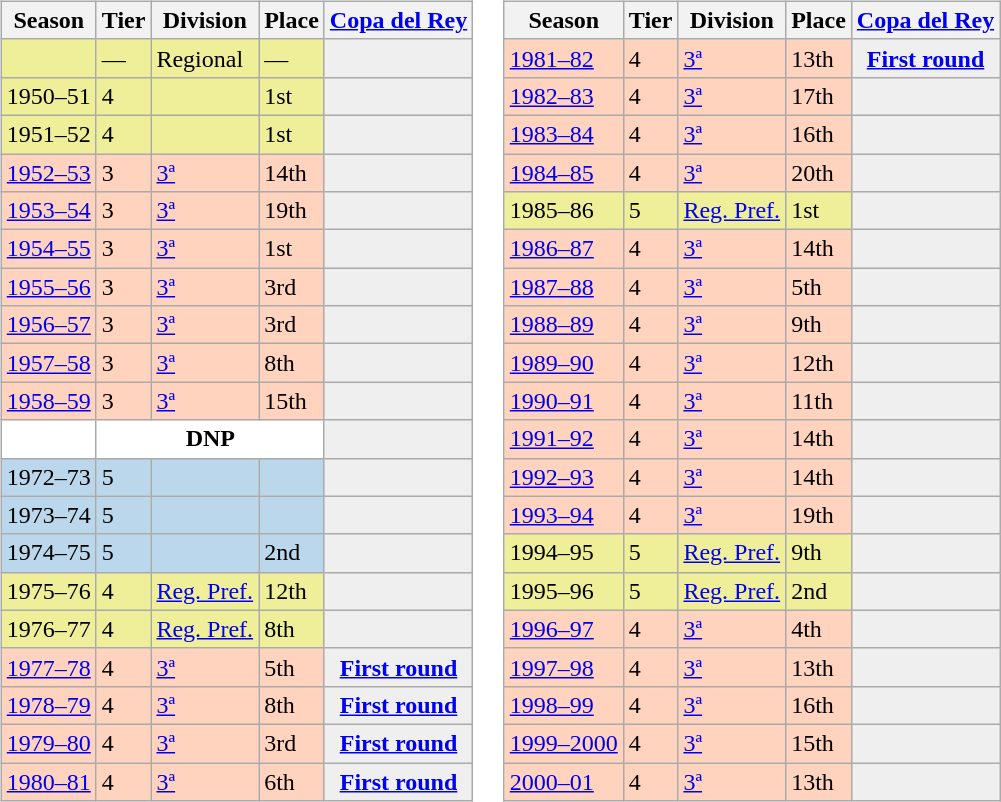<table>
<tr>
<td valign="top" width=0%><br><table class="wikitable">
<tr style="background:#f0f6fa;">
<th>Season</th>
<th>Tier</th>
<th>Division</th>
<th>Place</th>
<th><a href='#'>Copa del Rey</a></th>
</tr>
<tr>
<td style="background:#EFEF99;"></td>
<td style="background:#EFEF99;">—</td>
<td style="background:#EFEF99;">Regional</td>
<td style="background:#EFEF99;">—</td>
<th style="background:#efefef;"></th>
</tr>
<tr>
<td style="background:#EFEF99;">1950–51</td>
<td style="background:#EFEF99;">4</td>
<td style="background:#EFEF99;"></td>
<td style="background:#EFEF99;">1st</td>
<th style="background:#efefef;"></th>
</tr>
<tr>
<td style="background:#EFEF99;">1951–52</td>
<td style="background:#EFEF99;">4</td>
<td style="background:#EFEF99;"></td>
<td style="background:#EFEF99;">1st</td>
<th style="background:#efefef;"></th>
</tr>
<tr>
<td style="background:#FFD3BD;"><a href='#'>1952–53</a></td>
<td style="background:#FFD3BD;">3</td>
<td style="background:#FFD3BD;"><a href='#'>3ª</a></td>
<td style="background:#FFD3BD;">14th</td>
<th style="background:#efefef;"></th>
</tr>
<tr>
<td style="background:#FFD3BD;"><a href='#'>1953–54</a></td>
<td style="background:#FFD3BD;">3</td>
<td style="background:#FFD3BD;"><a href='#'>3ª</a></td>
<td style="background:#FFD3BD;">19th</td>
<th style="background:#efefef;"></th>
</tr>
<tr>
<td style="background:#FFD3BD;"><a href='#'>1954–55</a></td>
<td style="background:#FFD3BD;">3</td>
<td style="background:#FFD3BD;"><a href='#'>3ª</a></td>
<td style="background:#FFD3BD;">1st</td>
<th style="background:#efefef;"></th>
</tr>
<tr>
<td style="background:#FFD3BD;"><a href='#'>1955–56</a></td>
<td style="background:#FFD3BD;">3</td>
<td style="background:#FFD3BD;"><a href='#'>3ª</a></td>
<td style="background:#FFD3BD;">3rd</td>
<th style="background:#efefef;"></th>
</tr>
<tr>
<td style="background:#FFD3BD;"><a href='#'>1956–57</a></td>
<td style="background:#FFD3BD;">3</td>
<td style="background:#FFD3BD;"><a href='#'>3ª</a></td>
<td style="background:#FFD3BD;">3rd</td>
<th style="background:#efefef;"></th>
</tr>
<tr>
<td style="background:#FFD3BD;"><a href='#'>1957–58</a></td>
<td style="background:#FFD3BD;">3</td>
<td style="background:#FFD3BD;"><a href='#'>3ª</a></td>
<td style="background:#FFD3BD;">8th</td>
<th style="background:#efefef;"></th>
</tr>
<tr>
<td style="background:#FFD3BD;"><a href='#'>1958–59</a></td>
<td style="background:#FFD3BD;">3</td>
<td style="background:#FFD3BD;"><a href='#'>3ª</a></td>
<td style="background:#FFD3BD;">15th</td>
<th style="background:#efefef;"></th>
</tr>
<tr>
<td style="background:#FFFFFF;"></td>
<th style="background:#FFFFFF;" colspan="3">DNP</th>
<th style="background:#efefef;"></th>
</tr>
<tr>
<td style="background:#BBD7EC;">1972–73</td>
<td style="background:#BBD7EC;">5</td>
<td style="background:#BBD7EC;"></td>
<td style="background:#BBD7EC;"></td>
<th style="background:#efefef;"></th>
</tr>
<tr>
<td style="background:#BBD7EC;">1973–74</td>
<td style="background:#BBD7EC;">5</td>
<td style="background:#BBD7EC;"></td>
<td style="background:#BBD7EC;"></td>
<th style="background:#efefef;"></th>
</tr>
<tr>
<td style="background:#BBD7EC;">1974–75</td>
<td style="background:#BBD7EC;">5</td>
<td style="background:#BBD7EC;"></td>
<td style="background:#BBD7EC;">2nd</td>
<th style="background:#efefef;"></th>
</tr>
<tr>
<td style="background:#EFEF99;">1975–76</td>
<td style="background:#EFEF99;">4</td>
<td style="background:#EFEF99;"><a href='#'>Reg. Pref.</a></td>
<td style="background:#EFEF99;">12th</td>
<th style="background:#efefef;"></th>
</tr>
<tr>
<td style="background:#EFEF99;">1976–77</td>
<td style="background:#EFEF99;">4</td>
<td style="background:#EFEF99;"><a href='#'>Reg. Pref.</a></td>
<td style="background:#EFEF99;">8th</td>
<th style="background:#efefef;"></th>
</tr>
<tr>
<td style="background:#FFD3BD;"><a href='#'>1977–78</a></td>
<td style="background:#FFD3BD;">4</td>
<td style="background:#FFD3BD;"><a href='#'>3ª</a></td>
<td style="background:#FFD3BD;">5th</td>
<th style="background:#efefef;"><a href='#'>First round</a></th>
</tr>
<tr>
<td style="background:#FFD3BD;"><a href='#'>1978–79</a></td>
<td style="background:#FFD3BD;">4</td>
<td style="background:#FFD3BD;"><a href='#'>3ª</a></td>
<td style="background:#FFD3BD;">8th</td>
<th style="background:#efefef;"><a href='#'>First round</a></th>
</tr>
<tr>
<td style="background:#FFD3BD;"><a href='#'>1979–80</a></td>
<td style="background:#FFD3BD;">4</td>
<td style="background:#FFD3BD;"><a href='#'>3ª</a></td>
<td style="background:#FFD3BD;">3rd</td>
<th style="background:#efefef;"><a href='#'>First round</a></th>
</tr>
<tr>
<td style="background:#FFD3BD;"><a href='#'>1980–81</a></td>
<td style="background:#FFD3BD;">4</td>
<td style="background:#FFD3BD;"><a href='#'>3ª</a></td>
<td style="background:#FFD3BD;">6th</td>
<th style="background:#efefef;"><a href='#'>First round</a></th>
</tr>
</table>
</td>
<td valign="top" width=0%><br><table class="wikitable">
<tr style="background:#f0f6fa;">
<th>Season</th>
<th>Tier</th>
<th>Division</th>
<th>Place</th>
<th><a href='#'>Copa del Rey</a></th>
</tr>
<tr>
<td style="background:#FFD3BD;"><a href='#'>1981–82</a></td>
<td style="background:#FFD3BD;">4</td>
<td style="background:#FFD3BD;"><a href='#'>3ª</a></td>
<td style="background:#FFD3BD;">13th</td>
<th style="background:#efefef;"><a href='#'>First round</a></th>
</tr>
<tr>
<td style="background:#FFD3BD;"><a href='#'>1982–83</a></td>
<td style="background:#FFD3BD;">4</td>
<td style="background:#FFD3BD;"><a href='#'>3ª</a></td>
<td style="background:#FFD3BD;">17th</td>
<th style="background:#efefef;"></th>
</tr>
<tr>
<td style="background:#FFD3BD;"><a href='#'>1983–84</a></td>
<td style="background:#FFD3BD;">4</td>
<td style="background:#FFD3BD;"><a href='#'>3ª</a></td>
<td style="background:#FFD3BD;">16th</td>
<th style="background:#efefef;"></th>
</tr>
<tr>
<td style="background:#FFD3BD;"><a href='#'>1984–85</a></td>
<td style="background:#FFD3BD;">4</td>
<td style="background:#FFD3BD;"><a href='#'>3ª</a></td>
<td style="background:#FFD3BD;">20th</td>
<th style="background:#efefef;"></th>
</tr>
<tr>
<td style="background:#EFEF99;">1985–86</td>
<td style="background:#EFEF99;">5</td>
<td style="background:#EFEF99;"><a href='#'>Reg. Pref.</a></td>
<td style="background:#EFEF99;">1st</td>
<th style="background:#efefef;"></th>
</tr>
<tr>
<td style="background:#FFD3BD;"><a href='#'>1986–87</a></td>
<td style="background:#FFD3BD;">4</td>
<td style="background:#FFD3BD;"><a href='#'>3ª</a></td>
<td style="background:#FFD3BD;">14th</td>
<th style="background:#efefef;"></th>
</tr>
<tr>
<td style="background:#FFD3BD;"><a href='#'>1987–88</a></td>
<td style="background:#FFD3BD;">4</td>
<td style="background:#FFD3BD;"><a href='#'>3ª</a></td>
<td style="background:#FFD3BD;">5th</td>
<th style="background:#efefef;"></th>
</tr>
<tr>
<td style="background:#FFD3BD;"><a href='#'>1988–89</a></td>
<td style="background:#FFD3BD;">4</td>
<td style="background:#FFD3BD;"><a href='#'>3ª</a></td>
<td style="background:#FFD3BD;">9th</td>
<th style="background:#efefef;"></th>
</tr>
<tr>
<td style="background:#FFD3BD;"><a href='#'>1989–90</a></td>
<td style="background:#FFD3BD;">4</td>
<td style="background:#FFD3BD;"><a href='#'>3ª</a></td>
<td style="background:#FFD3BD;">12th</td>
<th style="background:#efefef;"></th>
</tr>
<tr>
<td style="background:#FFD3BD;"><a href='#'>1990–91</a></td>
<td style="background:#FFD3BD;">4</td>
<td style="background:#FFD3BD;"><a href='#'>3ª</a></td>
<td style="background:#FFD3BD;">11th</td>
<th style="background:#efefef;"></th>
</tr>
<tr>
<td style="background:#FFD3BD;"><a href='#'>1991–92</a></td>
<td style="background:#FFD3BD;">4</td>
<td style="background:#FFD3BD;"><a href='#'>3ª</a></td>
<td style="background:#FFD3BD;">14th</td>
<th style="background:#efefef;"></th>
</tr>
<tr>
<td style="background:#FFD3BD;"><a href='#'>1992–93</a></td>
<td style="background:#FFD3BD;">4</td>
<td style="background:#FFD3BD;"><a href='#'>3ª</a></td>
<td style="background:#FFD3BD;">14th</td>
<th style="background:#efefef;"></th>
</tr>
<tr>
<td style="background:#FFD3BD;"><a href='#'>1993–94</a></td>
<td style="background:#FFD3BD;">4</td>
<td style="background:#FFD3BD;"><a href='#'>3ª</a></td>
<td style="background:#FFD3BD;">19th</td>
<th style="background:#efefef;"></th>
</tr>
<tr>
<td style="background:#EFEF99;">1994–95</td>
<td style="background:#EFEF99;">5</td>
<td style="background:#EFEF99;"><a href='#'>Reg. Pref.</a></td>
<td style="background:#EFEF99;">9th</td>
<th style="background:#efefef;"></th>
</tr>
<tr>
<td style="background:#EFEF99;">1995–96</td>
<td style="background:#EFEF99;">5</td>
<td style="background:#EFEF99;"><a href='#'>Reg. Pref.</a></td>
<td style="background:#EFEF99;">2nd</td>
<th style="background:#efefef;"></th>
</tr>
<tr>
<td style="background:#FFD3BD;"><a href='#'>1996–97</a></td>
<td style="background:#FFD3BD;">4</td>
<td style="background:#FFD3BD;"><a href='#'>3ª</a></td>
<td style="background:#FFD3BD;">4th</td>
<th style="background:#efefef;"></th>
</tr>
<tr>
<td style="background:#FFD3BD;"><a href='#'>1997–98</a></td>
<td style="background:#FFD3BD;">4</td>
<td style="background:#FFD3BD;"><a href='#'>3ª</a></td>
<td style="background:#FFD3BD;">13th</td>
<th style="background:#efefef;"></th>
</tr>
<tr>
<td style="background:#FFD3BD;"><a href='#'>1998–99</a></td>
<td style="background:#FFD3BD;">4</td>
<td style="background:#FFD3BD;"><a href='#'>3ª</a></td>
<td style="background:#FFD3BD;">16th</td>
<th style="background:#efefef;"></th>
</tr>
<tr>
<td style="background:#FFD3BD;"><a href='#'>1999–2000</a></td>
<td style="background:#FFD3BD;">4</td>
<td style="background:#FFD3BD;"><a href='#'>3ª</a></td>
<td style="background:#FFD3BD;">15th</td>
<th style="background:#efefef;"></th>
</tr>
<tr>
<td style="background:#FFD3BD;"><a href='#'>2000–01</a></td>
<td style="background:#FFD3BD;">4</td>
<td style="background:#FFD3BD;"><a href='#'>3ª</a></td>
<td style="background:#FFD3BD;">13th</td>
<th style="background:#efefef;"></th>
</tr>
</table>
</td>
</tr>
</table>
